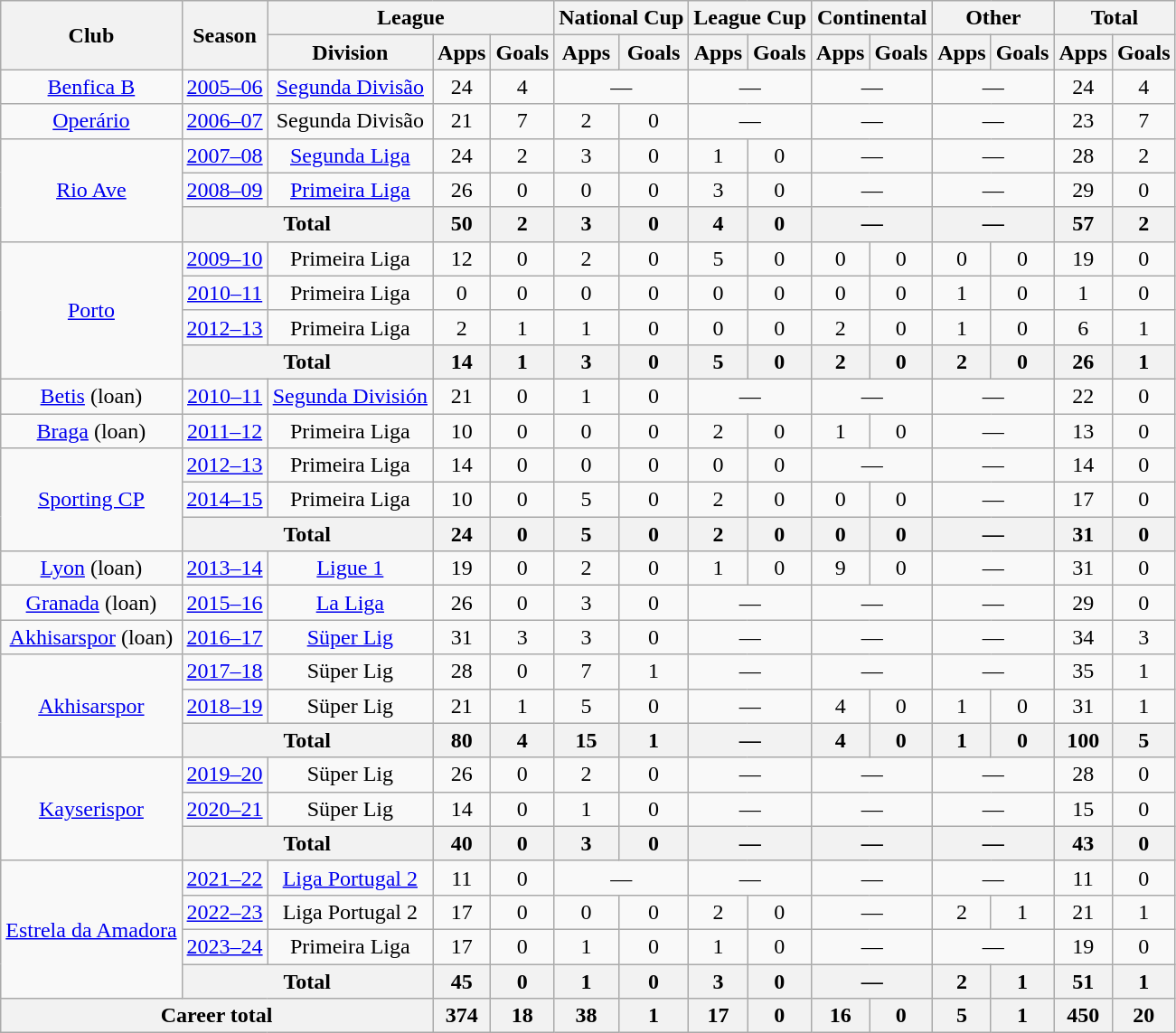<table class="wikitable" style="text-align: center;">
<tr>
<th rowspan="2">Club</th>
<th rowspan="2">Season</th>
<th colspan="3">League</th>
<th colspan="2">National Cup</th>
<th colspan="2">League Cup</th>
<th colspan="2">Continental</th>
<th colspan="2">Other</th>
<th colspan="2">Total</th>
</tr>
<tr>
<th>Division</th>
<th>Apps</th>
<th>Goals</th>
<th>Apps</th>
<th>Goals</th>
<th>Apps</th>
<th>Goals</th>
<th>Apps</th>
<th>Goals</th>
<th>Apps</th>
<th>Goals</th>
<th>Apps</th>
<th>Goals</th>
</tr>
<tr>
<td rowspan="1"><a href='#'>Benfica B</a></td>
<td><a href='#'>2005–06</a></td>
<td><a href='#'>Segunda Divisão</a></td>
<td>24</td>
<td>4</td>
<td colspan="2">—</td>
<td colspan="2">—</td>
<td colspan="2">—</td>
<td colspan="2">—</td>
<td>24</td>
<td>4</td>
</tr>
<tr>
<td rowspan="1"><a href='#'>Operário</a></td>
<td><a href='#'>2006–07</a></td>
<td>Segunda Divisão</td>
<td>21</td>
<td>7</td>
<td>2</td>
<td>0</td>
<td colspan="2">—</td>
<td colspan="2">—</td>
<td colspan="2">—</td>
<td>23</td>
<td>7</td>
</tr>
<tr>
<td rowspan="3"><a href='#'>Rio Ave</a></td>
<td><a href='#'>2007–08</a></td>
<td><a href='#'>Segunda Liga</a></td>
<td>24</td>
<td>2</td>
<td>3</td>
<td>0</td>
<td>1</td>
<td>0</td>
<td colspan="2">—</td>
<td colspan="2">—</td>
<td>28</td>
<td>2</td>
</tr>
<tr>
<td><a href='#'>2008–09</a></td>
<td><a href='#'>Primeira Liga</a></td>
<td>26</td>
<td>0</td>
<td>0</td>
<td>0</td>
<td>3</td>
<td>0</td>
<td colspan="2">—</td>
<td colspan="2">—</td>
<td>29</td>
<td>0</td>
</tr>
<tr>
<th colspan="2">Total</th>
<th>50</th>
<th>2</th>
<th>3</th>
<th>0</th>
<th>4</th>
<th>0</th>
<th colspan="2">—</th>
<th colspan="2">—</th>
<th>57</th>
<th>2</th>
</tr>
<tr>
<td rowspan="4"><a href='#'>Porto</a></td>
<td><a href='#'>2009–10</a></td>
<td>Primeira Liga</td>
<td>12</td>
<td>0</td>
<td>2</td>
<td>0</td>
<td>5</td>
<td>0</td>
<td>0</td>
<td>0</td>
<td>0</td>
<td>0</td>
<td>19</td>
<td>0</td>
</tr>
<tr>
<td><a href='#'>2010–11</a></td>
<td>Primeira Liga</td>
<td>0</td>
<td>0</td>
<td>0</td>
<td>0</td>
<td>0</td>
<td>0</td>
<td>0</td>
<td>0</td>
<td>1</td>
<td>0</td>
<td>1</td>
<td>0</td>
</tr>
<tr>
<td><a href='#'>2012–13</a></td>
<td>Primeira Liga</td>
<td>2</td>
<td>1</td>
<td>1</td>
<td>0</td>
<td>0</td>
<td>0</td>
<td>2</td>
<td>0</td>
<td>1</td>
<td>0</td>
<td>6</td>
<td>1</td>
</tr>
<tr>
<th colspan="2">Total</th>
<th>14</th>
<th>1</th>
<th>3</th>
<th>0</th>
<th>5</th>
<th>0</th>
<th>2</th>
<th>0</th>
<th>2</th>
<th>0</th>
<th>26</th>
<th>1</th>
</tr>
<tr>
<td><a href='#'>Betis</a> (loan)</td>
<td><a href='#'>2010–11</a></td>
<td><a href='#'>Segunda División</a></td>
<td>21</td>
<td>0</td>
<td>1</td>
<td>0</td>
<td colspan="2">—</td>
<td colspan="2">—</td>
<td colspan="2">—</td>
<td>22</td>
<td>0</td>
</tr>
<tr>
<td><a href='#'>Braga</a> (loan)</td>
<td><a href='#'>2011–12</a></td>
<td>Primeira Liga</td>
<td>10</td>
<td>0</td>
<td>0</td>
<td>0</td>
<td>2</td>
<td>0</td>
<td>1</td>
<td>0</td>
<td colspan="2">—</td>
<td>13</td>
<td>0</td>
</tr>
<tr>
<td rowspan="3"><a href='#'>Sporting CP</a></td>
<td><a href='#'>2012–13</a></td>
<td>Primeira Liga</td>
<td>14</td>
<td>0</td>
<td>0</td>
<td>0</td>
<td>0</td>
<td>0</td>
<td colspan="2">—</td>
<td colspan="2">—</td>
<td>14</td>
<td>0</td>
</tr>
<tr>
<td><a href='#'>2014–15</a></td>
<td>Primeira Liga</td>
<td>10</td>
<td>0</td>
<td>5</td>
<td>0</td>
<td>2</td>
<td>0</td>
<td>0</td>
<td>0</td>
<td colspan="2">—</td>
<td>17</td>
<td>0</td>
</tr>
<tr>
<th colspan="2">Total</th>
<th>24</th>
<th>0</th>
<th>5</th>
<th>0</th>
<th>2</th>
<th>0</th>
<th>0</th>
<th>0</th>
<th colspan="2">—</th>
<th>31</th>
<th>0</th>
</tr>
<tr>
<td><a href='#'>Lyon</a> (loan)</td>
<td><a href='#'>2013–14</a></td>
<td><a href='#'>Ligue 1</a></td>
<td>19</td>
<td>0</td>
<td>2</td>
<td>0</td>
<td>1</td>
<td>0</td>
<td>9</td>
<td>0</td>
<td colspan="2">—</td>
<td>31</td>
<td>0</td>
</tr>
<tr>
<td><a href='#'>Granada</a> (loan)</td>
<td><a href='#'>2015–16</a></td>
<td><a href='#'>La Liga</a></td>
<td>26</td>
<td>0</td>
<td>3</td>
<td>0</td>
<td colspan="2">—</td>
<td colspan="2">—</td>
<td colspan="2">—</td>
<td>29</td>
<td>0</td>
</tr>
<tr>
<td><a href='#'>Akhisarspor</a> (loan)</td>
<td><a href='#'>2016–17</a></td>
<td><a href='#'>Süper Lig</a></td>
<td>31</td>
<td>3</td>
<td>3</td>
<td>0</td>
<td colspan="2">—</td>
<td colspan="2">—</td>
<td colspan="2">—</td>
<td>34</td>
<td>3</td>
</tr>
<tr>
<td rowspan="3"><a href='#'>Akhisarspor</a></td>
<td><a href='#'>2017–18</a></td>
<td>Süper Lig</td>
<td>28</td>
<td>0</td>
<td>7</td>
<td>1</td>
<td colspan="2">—</td>
<td colspan="2">—</td>
<td colspan="2">—</td>
<td>35</td>
<td>1</td>
</tr>
<tr>
<td><a href='#'>2018–19</a></td>
<td>Süper Lig</td>
<td>21</td>
<td>1</td>
<td>5</td>
<td>0</td>
<td colspan="2">—</td>
<td>4</td>
<td>0</td>
<td>1</td>
<td>0</td>
<td>31</td>
<td>1</td>
</tr>
<tr>
<th colspan="2">Total</th>
<th>80</th>
<th>4</th>
<th>15</th>
<th>1</th>
<th colspan="2">—</th>
<th>4</th>
<th>0</th>
<th>1</th>
<th>0</th>
<th>100</th>
<th>5</th>
</tr>
<tr>
<td rowspan="3"><a href='#'>Kayserispor</a></td>
<td><a href='#'>2019–20</a></td>
<td>Süper Lig</td>
<td>26</td>
<td>0</td>
<td>2</td>
<td>0</td>
<td colspan="2">—</td>
<td colspan="2">—</td>
<td colspan="2">—</td>
<td>28</td>
<td>0</td>
</tr>
<tr>
<td><a href='#'>2020–21</a></td>
<td>Süper Lig</td>
<td>14</td>
<td>0</td>
<td>1</td>
<td>0</td>
<td colspan="2">—</td>
<td colspan="2">—</td>
<td colspan="2">—</td>
<td>15</td>
<td>0</td>
</tr>
<tr>
<th colspan="2">Total</th>
<th>40</th>
<th>0</th>
<th>3</th>
<th>0</th>
<th colspan="2">—</th>
<th colspan="2">—</th>
<th colspan="2">—</th>
<th>43</th>
<th>0</th>
</tr>
<tr>
<td rowspan="4"><a href='#'>Estrela da Amadora</a></td>
<td><a href='#'>2021–22</a></td>
<td><a href='#'>Liga Portugal 2</a></td>
<td>11</td>
<td>0</td>
<td colspan="2">—</td>
<td colspan="2">—</td>
<td colspan="2">—</td>
<td colspan="2">—</td>
<td>11</td>
<td>0</td>
</tr>
<tr>
<td><a href='#'>2022–23</a></td>
<td>Liga Portugal 2</td>
<td>17</td>
<td>0</td>
<td>0</td>
<td>0</td>
<td>2</td>
<td>0</td>
<td colspan="2">—</td>
<td>2</td>
<td>1</td>
<td>21</td>
<td>1</td>
</tr>
<tr>
<td><a href='#'>2023–24</a></td>
<td>Primeira Liga</td>
<td>17</td>
<td>0</td>
<td>1</td>
<td>0</td>
<td>1</td>
<td>0</td>
<td colspan="2">—</td>
<td colspan="2">—</td>
<td>19</td>
<td>0</td>
</tr>
<tr>
<th colspan="2">Total</th>
<th>45</th>
<th>0</th>
<th>1</th>
<th>0</th>
<th>3</th>
<th>0</th>
<th colspan="2">—</th>
<th>2</th>
<th>1</th>
<th>51</th>
<th>1</th>
</tr>
<tr>
<th colspan="3">Career total</th>
<th>374</th>
<th>18</th>
<th>38</th>
<th>1</th>
<th>17</th>
<th>0</th>
<th>16</th>
<th>0</th>
<th>5</th>
<th>1</th>
<th>450</th>
<th>20</th>
</tr>
</table>
